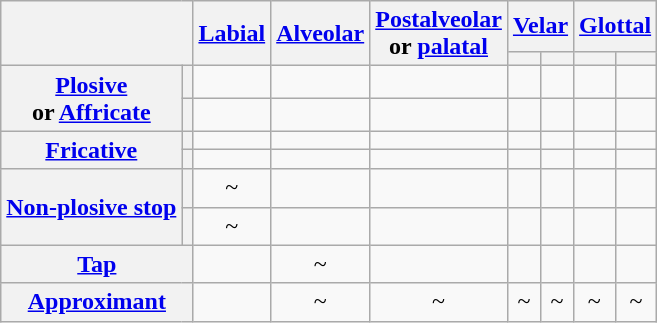<table class="wikitable" style="text-align: center;">
<tr>
<th colspan="2" rowspan="2"></th>
<th rowspan="2"><a href='#'>Labial</a></th>
<th rowspan="2"><a href='#'>Alveolar</a></th>
<th rowspan="2"><a href='#'>Postalveolar</a><br>or <a href='#'>palatal</a></th>
<th colspan="2"><a href='#'>Velar</a></th>
<th colspan="2"><a href='#'>Glottal</a></th>
</tr>
<tr>
<th></th>
<th></th>
<th></th>
<th></th>
</tr>
<tr>
<th rowspan="2"><a href='#'>Plosive</a><br>or <a href='#'>Affricate</a></th>
<th></th>
<td></td>
<td></td>
<td></td>
<td></td>
<td></td>
<td></td>
<td></td>
</tr>
<tr>
<th></th>
<td></td>
<td></td>
<td></td>
<td></td>
<td></td>
<td></td>
<td></td>
</tr>
<tr>
<th rowspan="2"><a href='#'>Fricative</a></th>
<th></th>
<td></td>
<td></td>
<td></td>
<td></td>
<td></td>
<td></td>
<td></td>
</tr>
<tr>
<th></th>
<td></td>
<td></td>
<td></td>
<td></td>
<td></td>
<td></td>
<td></td>
</tr>
<tr>
<th rowspan="2"><a href='#'>Non-plosive stop</a></th>
<th></th>
<td>~</td>
<td></td>
<td></td>
<td></td>
<td></td>
<td></td>
<td></td>
</tr>
<tr>
<th></th>
<td>~</td>
<td></td>
<td></td>
<td></td>
<td></td>
<td></td>
<td></td>
</tr>
<tr>
<th colspan="2"><a href='#'>Tap</a></th>
<td></td>
<td>~</td>
<td></td>
<td></td>
<td></td>
<td></td>
<td></td>
</tr>
<tr>
<th colspan="2"><a href='#'>Approximant</a></th>
<td></td>
<td>~</td>
<td>~</td>
<td>~</td>
<td>~</td>
<td>~</td>
<td>~</td>
</tr>
</table>
